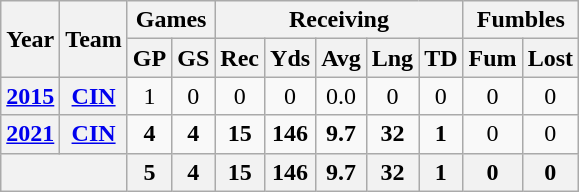<table class=wikitable style="text-align:center;">
<tr>
<th rowspan="2">Year</th>
<th rowspan="2">Team</th>
<th colspan="2">Games</th>
<th colspan="5">Receiving</th>
<th colspan="2">Fumbles</th>
</tr>
<tr>
<th>GP</th>
<th>GS</th>
<th>Rec</th>
<th>Yds</th>
<th>Avg</th>
<th>Lng</th>
<th>TD</th>
<th>Fum</th>
<th>Lost</th>
</tr>
<tr>
<th><a href='#'>2015</a></th>
<th><a href='#'>CIN</a></th>
<td>1</td>
<td>0</td>
<td>0</td>
<td>0</td>
<td>0.0</td>
<td>0</td>
<td>0</td>
<td>0</td>
<td>0</td>
</tr>
<tr>
<th><a href='#'>2021</a></th>
<th><a href='#'>CIN</a></th>
<td><strong>4</strong></td>
<td><strong>4</strong></td>
<td><strong>15</strong></td>
<td><strong>146</strong></td>
<td><strong>9.7</strong></td>
<td><strong>32</strong></td>
<td><strong>1</strong></td>
<td>0</td>
<td>0</td>
</tr>
<tr>
<th colspan="2"></th>
<th>5</th>
<th>4</th>
<th>15</th>
<th>146</th>
<th>9.7</th>
<th>32</th>
<th>1</th>
<th>0</th>
<th>0</th>
</tr>
</table>
